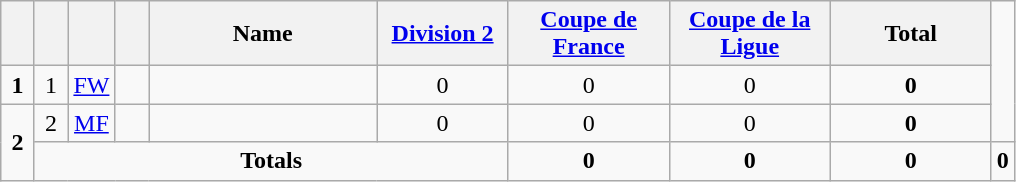<table class="wikitable" style="text-align:center">
<tr>
<th width=15></th>
<th width=15></th>
<th width=15></th>
<th width=15></th>
<th width=145>Name</th>
<th width=80><a href='#'>Division 2</a></th>
<th width=100><a href='#'>Coupe de France</a></th>
<th width=100><a href='#'>Coupe de la Ligue</a></th>
<th width=100>Total</th>
</tr>
<tr>
<td><strong>1</strong></td>
<td>1</td>
<td><a href='#'>FW</a></td>
<td></td>
<td align=left><a href='#'></a></td>
<td>0</td>
<td>0</td>
<td>0</td>
<td><strong>0</strong></td>
</tr>
<tr>
<td rowspan=2><strong>2</strong></td>
<td>2</td>
<td><a href='#'>MF</a></td>
<td></td>
<td align=left><a href='#'></a></td>
<td>0</td>
<td>0</td>
<td>0</td>
<td><strong>0</strong></td>
</tr>
<tr>
<td colspan=5><strong>Totals</strong></td>
<td><strong>0</strong></td>
<td><strong>0</strong></td>
<td><strong>0</strong></td>
<td><strong>0</strong></td>
</tr>
</table>
